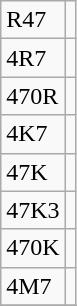<table class="wikitable floatright">
<tr>
<td>R47</td>
<td></td>
</tr>
<tr>
<td>4R7</td>
<td></td>
</tr>
<tr>
<td>470R</td>
<td></td>
</tr>
<tr>
<td>4K7</td>
<td></td>
</tr>
<tr>
<td>47K</td>
<td></td>
</tr>
<tr>
<td>47K3</td>
<td></td>
</tr>
<tr>
<td>470K</td>
<td></td>
</tr>
<tr>
<td>4M7</td>
<td></td>
</tr>
<tr>
</tr>
</table>
